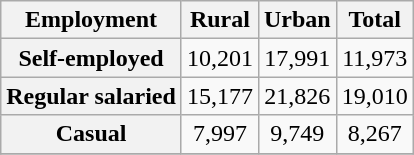<table class="wikitable" style="text-align: center;">
<tr>
<th>Employment</th>
<th>Rural</th>
<th>Urban</th>
<th>Total</th>
</tr>
<tr>
<th>Self-employed</th>
<td>10,201</td>
<td>17,991</td>
<td>11,973</td>
</tr>
<tr>
<th>Regular salaried</th>
<td>15,177</td>
<td>21,826</td>
<td>19,010</td>
</tr>
<tr>
<th>Casual</th>
<td>7,997</td>
<td>9,749</td>
<td>8,267</td>
</tr>
<tr>
</tr>
</table>
